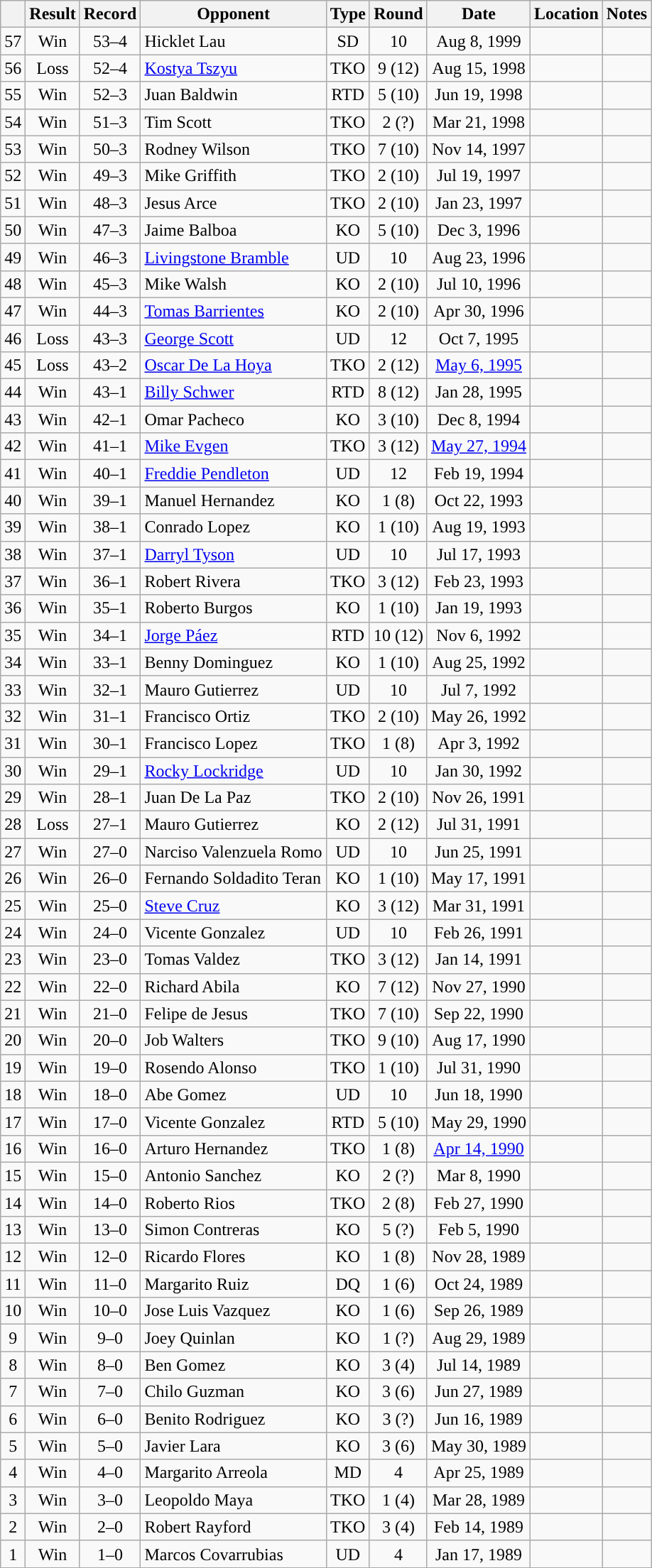<table class="wikitable" style="text-align:center">
<tr>
<th></th>
<th>Result</th>
<th>Record</th>
<th>Opponent</th>
<th>Type</th>
<th>Round</th>
<th>Date</th>
<th>Location</th>
<th>Notes</th>
</tr>
<tr>
<td>57</td>
<td>Win</td>
<td>53–4</td>
<td align=left>Hicklet Lau</td>
<td>SD</td>
<td>10</td>
<td>Aug 8, 1999</td>
<td style="text-align:left;"></td>
<td></td>
</tr>
<tr>
<td>56</td>
<td>Loss</td>
<td>52–4</td>
<td align=left><a href='#'>Kostya Tszyu</a></td>
<td>TKO</td>
<td>9 (12)</td>
<td>Aug 15, 1998</td>
<td style="text-align:left;"></td>
<td></td>
</tr>
<tr>
<td>55</td>
<td>Win</td>
<td>52–3</td>
<td align=left>Juan Baldwin</td>
<td>RTD</td>
<td>5 (10)</td>
<td>Jun 19, 1998</td>
<td style="text-align:left;"></td>
<td></td>
</tr>
<tr>
<td>54</td>
<td>Win</td>
<td>51–3</td>
<td align=left>Tim Scott</td>
<td>TKO</td>
<td>2 (?)</td>
<td>Mar 21, 1998</td>
<td style="text-align:left;"></td>
<td></td>
</tr>
<tr>
<td>53</td>
<td>Win</td>
<td>50–3</td>
<td align=left>Rodney Wilson</td>
<td>TKO</td>
<td>7 (10)</td>
<td>Nov 14, 1997</td>
<td style="text-align:left;"></td>
<td></td>
</tr>
<tr>
<td>52</td>
<td>Win</td>
<td>49–3</td>
<td align=left>Mike Griffith</td>
<td>TKO</td>
<td>2 (10)</td>
<td>Jul 19, 1997</td>
<td style="text-align:left;"></td>
<td></td>
</tr>
<tr>
<td>51</td>
<td>Win</td>
<td>48–3</td>
<td align=left>Jesus Arce</td>
<td>TKO</td>
<td>2 (10)</td>
<td>Jan 23, 1997</td>
<td style="text-align:left;"></td>
<td></td>
</tr>
<tr>
<td>50</td>
<td>Win</td>
<td>47–3</td>
<td align=left>Jaime Balboa</td>
<td>KO</td>
<td>5 (10)</td>
<td>Dec 3, 1996</td>
<td style="text-align:left;"></td>
<td></td>
</tr>
<tr>
<td>49</td>
<td>Win</td>
<td>46–3</td>
<td align=left><a href='#'>Livingstone Bramble</a></td>
<td>UD</td>
<td>10</td>
<td>Aug 23, 1996</td>
<td style="text-align:left;"></td>
<td></td>
</tr>
<tr>
<td>48</td>
<td>Win</td>
<td>45–3</td>
<td align=left>Mike Walsh</td>
<td>KO</td>
<td>2 (10)</td>
<td>Jul 10, 1996</td>
<td style="text-align:left;"></td>
<td></td>
</tr>
<tr>
<td>47</td>
<td>Win</td>
<td>44–3</td>
<td align=left><a href='#'>Tomas Barrientes</a></td>
<td>KO</td>
<td>2 (10)</td>
<td>Apr 30, 1996</td>
<td style="text-align:left;"></td>
<td></td>
</tr>
<tr>
<td>46</td>
<td>Loss</td>
<td>43–3</td>
<td align=left><a href='#'>George Scott</a></td>
<td>UD</td>
<td>12</td>
<td>Oct 7, 1995</td>
<td style="text-align:left;"></td>
<td style="text-align:left;"></td>
</tr>
<tr>
<td>45</td>
<td>Loss</td>
<td>43–2</td>
<td align=left><a href='#'>Oscar De La Hoya</a></td>
<td>TKO</td>
<td>2 (12)</td>
<td><a href='#'>May 6, 1995</a></td>
<td style="text-align:left;"></td>
<td style="text-align:left;"></td>
</tr>
<tr>
<td>44</td>
<td>Win</td>
<td>43–1</td>
<td align=left><a href='#'>Billy Schwer</a></td>
<td>RTD</td>
<td>8 (12)</td>
<td>Jan 28, 1995</td>
<td style="text-align:left;"></td>
<td style="text-align:left;"></td>
</tr>
<tr>
<td>43</td>
<td>Win</td>
<td>42–1</td>
<td align=left>Omar Pacheco</td>
<td>KO</td>
<td>3 (10)</td>
<td>Dec 8, 1994</td>
<td style="text-align:left;"></td>
<td></td>
</tr>
<tr>
<td>42</td>
<td>Win</td>
<td>41–1</td>
<td align=left><a href='#'>Mike Evgen</a></td>
<td>TKO</td>
<td>3 (12)</td>
<td><a href='#'>May 27, 1994</a></td>
<td style="text-align:left;"></td>
<td style="text-align:left;"></td>
</tr>
<tr>
<td>41</td>
<td>Win</td>
<td>40–1</td>
<td align=left><a href='#'>Freddie Pendleton</a></td>
<td>UD</td>
<td>12</td>
<td>Feb 19, 1994</td>
<td style="text-align:left;"></td>
<td style="text-align:left;"></td>
</tr>
<tr>
<td>40</td>
<td>Win</td>
<td>39–1</td>
<td align=left>Manuel Hernandez</td>
<td>KO</td>
<td>1 (8)</td>
<td>Oct 22, 1993</td>
<td style="text-align:left;"></td>
<td></td>
</tr>
<tr>
<td>39</td>
<td>Win</td>
<td>38–1</td>
<td align=left>Conrado Lopez</td>
<td>KO</td>
<td>1 (10)</td>
<td>Aug 19, 1993</td>
<td style="text-align:left;"></td>
<td></td>
</tr>
<tr>
<td>38</td>
<td>Win</td>
<td>37–1</td>
<td align=left><a href='#'>Darryl Tyson</a></td>
<td>UD</td>
<td>10</td>
<td>Jul 17, 1993</td>
<td style="text-align:left;"></td>
<td></td>
</tr>
<tr>
<td>37</td>
<td>Win</td>
<td>36–1</td>
<td align=left>Robert Rivera</td>
<td>TKO</td>
<td>3 (12)</td>
<td>Feb 23, 1993</td>
<td style="text-align:left;"></td>
<td style="text-align:left;"></td>
</tr>
<tr>
<td>36</td>
<td>Win</td>
<td>35–1</td>
<td align=left>Roberto Burgos</td>
<td>KO</td>
<td>1 (10)</td>
<td>Jan 19, 1993</td>
<td style="text-align:left;"></td>
<td style="text-align:left;"></td>
</tr>
<tr>
<td>35</td>
<td>Win</td>
<td>34–1</td>
<td align=left><a href='#'>Jorge Páez</a></td>
<td>RTD</td>
<td>10 (12)</td>
<td>Nov 6, 1992</td>
<td style="text-align:left;"></td>
<td style="text-align:left;"></td>
</tr>
<tr>
<td>34</td>
<td>Win</td>
<td>33–1</td>
<td align=left>Benny Dominguez</td>
<td>KO</td>
<td>1 (10)</td>
<td>Aug 25, 1992</td>
<td style="text-align:left;"></td>
<td></td>
</tr>
<tr>
<td>33</td>
<td>Win</td>
<td>32–1</td>
<td align=left>Mauro Gutierrez</td>
<td>UD</td>
<td>10</td>
<td>Jul 7, 1992</td>
<td style="text-align:left;"></td>
<td></td>
</tr>
<tr>
<td>32</td>
<td>Win</td>
<td>31–1</td>
<td align=left>Francisco Ortiz</td>
<td>TKO</td>
<td>2 (10)</td>
<td>May 26, 1992</td>
<td style="text-align:left;"></td>
<td></td>
</tr>
<tr>
<td>31</td>
<td>Win</td>
<td>30–1</td>
<td align=left>Francisco Lopez</td>
<td>TKO</td>
<td>1 (8)</td>
<td>Apr 3, 1992</td>
<td style="text-align:left;"></td>
<td></td>
</tr>
<tr>
<td>30</td>
<td>Win</td>
<td>29–1</td>
<td align=left><a href='#'>Rocky Lockridge</a></td>
<td>UD</td>
<td>10</td>
<td>Jan 30, 1992</td>
<td style="text-align:left;"></td>
<td></td>
</tr>
<tr>
<td>29</td>
<td>Win</td>
<td>28–1</td>
<td align=left>Juan De La Paz</td>
<td>TKO</td>
<td>2 (10)</td>
<td>Nov 26, 1991</td>
<td style="text-align:left;"></td>
<td></td>
</tr>
<tr>
<td>28</td>
<td>Loss</td>
<td>27–1</td>
<td align=left>Mauro Gutierrez</td>
<td>KO</td>
<td>2 (12)</td>
<td>Jul 31, 1991</td>
<td style="text-align:left;"></td>
<td style="text-align:left;"></td>
</tr>
<tr>
<td>27</td>
<td>Win</td>
<td>27–0</td>
<td align=left>Narciso Valenzuela Romo</td>
<td>UD</td>
<td>10</td>
<td>Jun 25, 1991</td>
<td style="text-align:left;"></td>
<td></td>
</tr>
<tr>
<td>26</td>
<td>Win</td>
<td>26–0</td>
<td align=left>Fernando Soldadito Teran</td>
<td>KO</td>
<td>1 (10)</td>
<td>May 17, 1991</td>
<td style="text-align:left;"></td>
<td></td>
</tr>
<tr>
<td>25</td>
<td>Win</td>
<td>25–0</td>
<td align=left><a href='#'>Steve Cruz</a></td>
<td>KO</td>
<td>3 (12)</td>
<td>Mar 31, 1991</td>
<td style="text-align:left;"></td>
<td style="text-align:left;"></td>
</tr>
<tr>
<td>24</td>
<td>Win</td>
<td>24–0</td>
<td align=left>Vicente Gonzalez</td>
<td>UD</td>
<td>10</td>
<td>Feb 26, 1991</td>
<td style="text-align:left;"></td>
<td></td>
</tr>
<tr>
<td>23</td>
<td>Win</td>
<td>23–0</td>
<td align=left>Tomas Valdez</td>
<td>TKO</td>
<td>3 (12)</td>
<td>Jan 14, 1991</td>
<td style="text-align:left;"></td>
<td style="text-align:left;"></td>
</tr>
<tr>
<td>22</td>
<td>Win</td>
<td>22–0</td>
<td align=left>Richard Abila</td>
<td>KO</td>
<td>7 (12)</td>
<td>Nov 27, 1990</td>
<td style="text-align:left;"></td>
<td style="text-align:left;"></td>
</tr>
<tr>
<td>21</td>
<td>Win</td>
<td>21–0</td>
<td align=left>Felipe de Jesus</td>
<td>TKO</td>
<td>7 (10)</td>
<td>Sep 22, 1990</td>
<td style="text-align:left;"></td>
<td></td>
</tr>
<tr>
<td>20</td>
<td>Win</td>
<td>20–0</td>
<td align=left>Job Walters</td>
<td>TKO</td>
<td>9 (10)</td>
<td>Aug 17, 1990</td>
<td style="text-align:left;"></td>
<td></td>
</tr>
<tr>
<td>19</td>
<td>Win</td>
<td>19–0</td>
<td align=left>Rosendo Alonso</td>
<td>TKO</td>
<td>1 (10)</td>
<td>Jul 31, 1990</td>
<td style="text-align:left;"></td>
<td></td>
</tr>
<tr>
<td>18</td>
<td>Win</td>
<td>18–0</td>
<td align=left>Abe Gomez</td>
<td>UD</td>
<td>10</td>
<td>Jun 18, 1990</td>
<td style="text-align:left;"></td>
<td></td>
</tr>
<tr>
<td>17</td>
<td>Win</td>
<td>17–0</td>
<td align=left>Vicente Gonzalez</td>
<td>RTD</td>
<td>5 (10)</td>
<td>May 29, 1990</td>
<td style="text-align:left;"></td>
<td></td>
</tr>
<tr>
<td>16</td>
<td>Win</td>
<td>16–0</td>
<td align=left>Arturo Hernandez</td>
<td>TKO</td>
<td>1 (8)</td>
<td><a href='#'>Apr 14, 1990</a></td>
<td style="text-align:left;"></td>
<td></td>
</tr>
<tr>
<td>15</td>
<td>Win</td>
<td>15–0</td>
<td align=left>Antonio Sanchez</td>
<td>KO</td>
<td>2 (?)</td>
<td>Mar 8, 1990</td>
<td style="text-align:left;"></td>
<td></td>
</tr>
<tr>
<td>14</td>
<td>Win</td>
<td>14–0</td>
<td align=left>Roberto Rios</td>
<td>TKO</td>
<td>2 (8)</td>
<td>Feb 27, 1990</td>
<td style="text-align:left;"></td>
<td></td>
</tr>
<tr>
<td>13</td>
<td>Win</td>
<td>13–0</td>
<td align=left>Simon Contreras</td>
<td>KO</td>
<td>5 (?)</td>
<td>Feb 5, 1990</td>
<td style="text-align:left;"></td>
<td></td>
</tr>
<tr>
<td>12</td>
<td>Win</td>
<td>12–0</td>
<td align=left>Ricardo Flores</td>
<td>KO</td>
<td>1 (8)</td>
<td>Nov 28, 1989</td>
<td style="text-align:left;"></td>
<td></td>
</tr>
<tr>
<td>11</td>
<td>Win</td>
<td>11–0</td>
<td align=left>Margarito Ruiz</td>
<td>DQ</td>
<td>1 (6)</td>
<td>Oct 24, 1989</td>
<td style="text-align:left;"></td>
<td></td>
</tr>
<tr>
<td>10</td>
<td>Win</td>
<td>10–0</td>
<td align=left>Jose Luis Vazquez</td>
<td>KO</td>
<td>1 (6)</td>
<td>Sep 26, 1989</td>
<td style="text-align:left;"></td>
<td></td>
</tr>
<tr>
<td>9</td>
<td>Win</td>
<td>9–0</td>
<td align=left>Joey Quinlan</td>
<td>KO</td>
<td>1 (?)</td>
<td>Aug 29, 1989</td>
<td style="text-align:left;"></td>
<td></td>
</tr>
<tr>
<td>8</td>
<td>Win</td>
<td>8–0</td>
<td align=left>Ben Gomez</td>
<td>KO</td>
<td>3 (4)</td>
<td>Jul 14, 1989</td>
<td style="text-align:left;"></td>
<td></td>
</tr>
<tr>
<td>7</td>
<td>Win</td>
<td>7–0</td>
<td align=left>Chilo Guzman</td>
<td>KO</td>
<td>3 (6)</td>
<td>Jun 27, 1989</td>
<td style="text-align:left;"></td>
<td></td>
</tr>
<tr>
<td>6</td>
<td>Win</td>
<td>6–0</td>
<td align=left>Benito Rodriguez</td>
<td>KO</td>
<td>3 (?)</td>
<td>Jun 16, 1989</td>
<td style="text-align:left;"></td>
<td></td>
</tr>
<tr>
<td>5</td>
<td>Win</td>
<td>5–0</td>
<td align=left>Javier Lara</td>
<td>KO</td>
<td>3 (6)</td>
<td>May 30, 1989</td>
<td style="text-align:left;"></td>
<td></td>
</tr>
<tr>
<td>4</td>
<td>Win</td>
<td>4–0</td>
<td align=left>Margarito Arreola</td>
<td>MD</td>
<td>4</td>
<td>Apr 25, 1989</td>
<td style="text-align:left;"></td>
<td></td>
</tr>
<tr>
<td>3</td>
<td>Win</td>
<td>3–0</td>
<td align=left>Leopoldo Maya</td>
<td>TKO</td>
<td>1 (4)</td>
<td>Mar 28, 1989</td>
<td style="text-align:left;"></td>
<td></td>
</tr>
<tr>
<td>2</td>
<td>Win</td>
<td>2–0</td>
<td align=left>Robert Rayford</td>
<td>TKO</td>
<td>3 (4)</td>
<td>Feb 14, 1989</td>
<td style="text-align:left;"></td>
<td></td>
</tr>
<tr>
<td>1</td>
<td>Win</td>
<td>1–0</td>
<td align=left>Marcos Covarrubias</td>
<td>UD</td>
<td>4</td>
<td>Jan 17, 1989</td>
<td style="text-align:left;"></td>
<td></td>
</tr>
<tr>
</tr>
</table>
